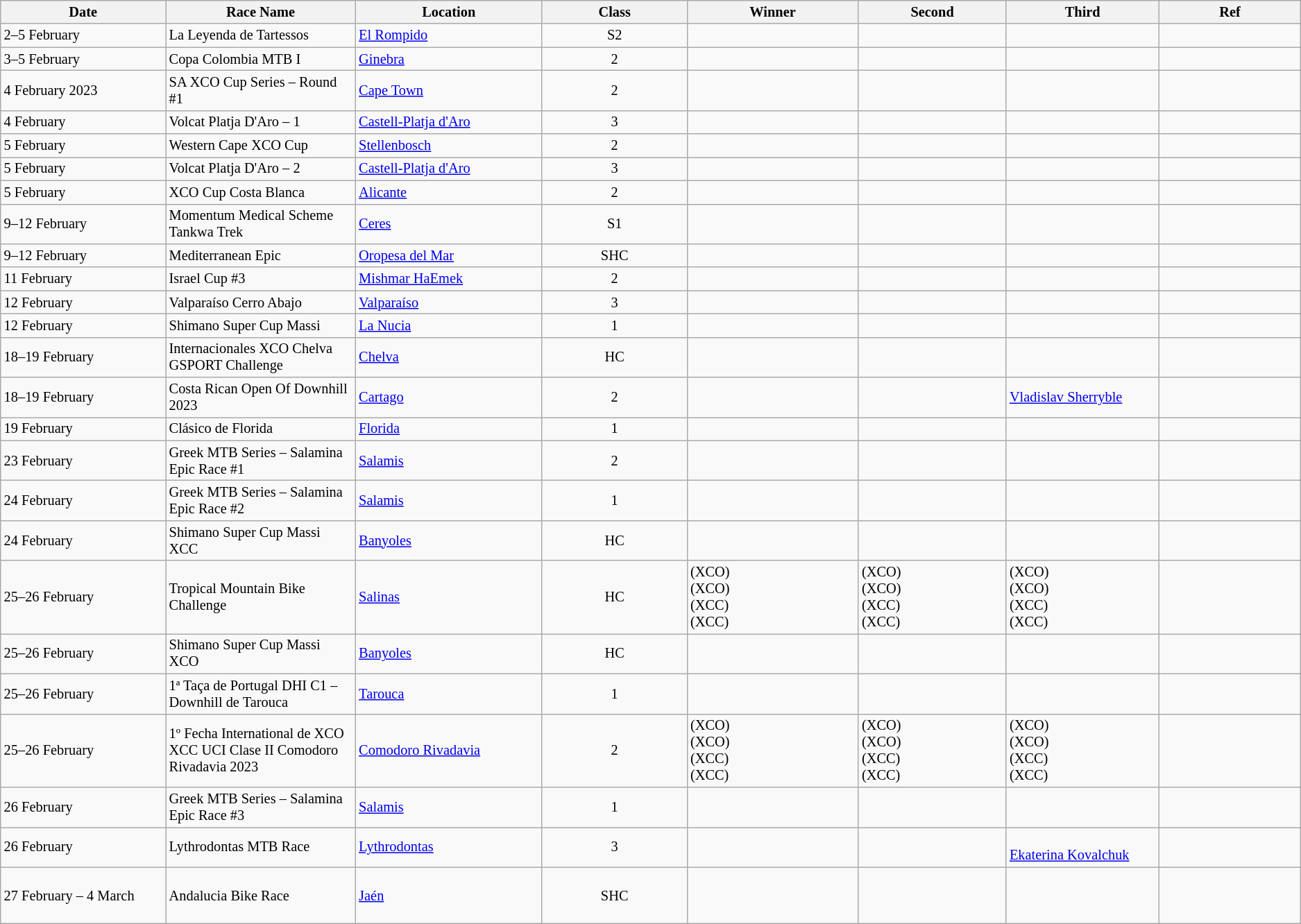<table class="wikitable sortable" style="font-size:85%;">
<tr>
<th style="width:190px;">Date</th>
<th style="width:210px;">Race Name</th>
<th style="width:210px;">Location</th>
<th style="width:170px;">Class</th>
<th width=200px>Winner</th>
<th style="width:170px;">Second</th>
<th style="width:170px;">Third</th>
<th style="width:170px;">Ref</th>
</tr>
<tr>
<td>2–5 February</td>
<td>La Leyenda de Tartessos</td>
<td> <a href='#'>El Rompido</a></td>
<td align=center>S2</td>
<td><br></td>
<td><br></td>
<td><br></td>
<td align=center></td>
</tr>
<tr>
<td>3–5 February</td>
<td>Copa Colombia MTB I</td>
<td> <a href='#'>Ginebra</a></td>
<td align=center>2</td>
<td></td>
<td></td>
<td></td>
<td align=center></td>
</tr>
<tr>
<td>4 February 2023</td>
<td>SA XCO Cup Series – Round #1</td>
<td> <a href='#'>Cape Town</a></td>
<td align=center>2</td>
<td><br></td>
<td><br></td>
<td><br></td>
<td align=center></td>
</tr>
<tr>
<td>4 February</td>
<td>Volcat Platja D'Aro – 1</td>
<td> <a href='#'>Castell-Platja d'Aro</a></td>
<td align=center>3</td>
<td><br></td>
<td><br></td>
<td><br></td>
<td align=center></td>
</tr>
<tr>
<td>5 February</td>
<td>Western Cape XCO Cup</td>
<td> <a href='#'>Stellenbosch</a></td>
<td align=center>2</td>
<td><br></td>
<td><br></td>
<td><br></td>
<td align=center></td>
</tr>
<tr>
<td>5 February</td>
<td>Volcat Platja D'Aro – 2</td>
<td> <a href='#'>Castell-Platja d'Aro</a></td>
<td align=center>3</td>
<td><br></td>
<td><br></td>
<td><br></td>
<td align=center></td>
</tr>
<tr>
<td>5 February</td>
<td>XCO Cup Costa Blanca</td>
<td> <a href='#'>Alicante</a></td>
<td align=center>2</td>
<td><br></td>
<td><br></td>
<td><br></td>
<td align=center></td>
</tr>
<tr>
<td>9–12 February</td>
<td>Momentum Medical Scheme Tankwa Trek</td>
<td> <a href='#'>Ceres</a></td>
<td align=center>S1</td>
<td><br></td>
<td><br></td>
<td><br></td>
<td align=center></td>
</tr>
<tr>
<td>9–12 February</td>
<td>Mediterranean Epic</td>
<td> <a href='#'>Oropesa del Mar</a></td>
<td align=center>SHC</td>
<td><br></td>
<td><br></td>
<td><br></td>
<td align=center></td>
</tr>
<tr>
<td>11 February</td>
<td>Israel Cup #3</td>
<td> <a href='#'>Mishmar HaEmek</a></td>
<td align=center>2</td>
<td><br></td>
<td><br></td>
<td><br></td>
<td align=center></td>
</tr>
<tr>
<td>12 February</td>
<td>Valparaíso Cerro Abajo</td>
<td> <a href='#'>Valparaíso</a></td>
<td align=center>3</td>
<td></td>
<td></td>
<td></td>
<td align=center></td>
</tr>
<tr>
<td>12 February</td>
<td>Shimano Super Cup Massi</td>
<td> <a href='#'>La Nucia</a></td>
<td align=center>1</td>
<td><br></td>
<td><br></td>
<td><br></td>
<td align=center></td>
</tr>
<tr>
<td>18–19 February</td>
<td>Internacionales XCO Chelva GSPORT Challenge</td>
<td> <a href='#'>Chelva</a></td>
<td align=center>HC</td>
<td><br></td>
<td><br></td>
<td><br></td>
<td align=center></td>
</tr>
<tr>
<td>18–19 February</td>
<td>Costa Rican Open Of Downhill 2023</td>
<td> <a href='#'>Cartago</a></td>
<td align=center>2</td>
<td><br></td>
<td><br></td>
<td> <a href='#'>Vladislav Sherryble</a><br></td>
<td align=center></td>
</tr>
<tr>
<td>19 February</td>
<td>Clásico de Florida</td>
<td> <a href='#'>Florida</a></td>
<td align=center>1</td>
<td><br></td>
<td><br></td>
<td><br></td>
<td align=center></td>
</tr>
<tr>
<td>23 February</td>
<td>Greek MTB Series – Salamina Epic Race #1</td>
<td> <a href='#'>Salamis</a></td>
<td align=center>2</td>
<td><br></td>
<td><br></td>
<td><br></td>
<td align=center></td>
</tr>
<tr>
<td>24 February</td>
<td>Greek MTB Series – Salamina Epic Race #2</td>
<td> <a href='#'>Salamis</a></td>
<td align=center>1</td>
<td><br></td>
<td><br></td>
<td><br></td>
<td align=center></td>
</tr>
<tr>
<td>24 February</td>
<td>Shimano Super Cup Massi XCC</td>
<td> <a href='#'>Banyoles</a></td>
<td align=center>HC</td>
<td><br></td>
<td><br></td>
<td><br></td>
<td align=center></td>
</tr>
<tr>
<td>25–26 February</td>
<td>Tropical Mountain Bike Challenge</td>
<td> <a href='#'>Salinas</a></td>
<td align=center>HC</td>
<td> (XCO)<br> (XCO)<br> (XCC)<br> (XCC)</td>
<td> (XCO)<br> (XCO)<br> (XCC)<br> (XCC)</td>
<td> (XCO)<br>  (XCO)<br> (XCC)<br> (XCC)</td>
<td align=center></td>
</tr>
<tr>
<td>25–26 February</td>
<td>Shimano Super Cup Massi XCO</td>
<td> <a href='#'>Banyoles</a></td>
<td align=center>HC</td>
<td><br></td>
<td><br></td>
<td><br></td>
<td align=center></td>
</tr>
<tr>
<td>25–26 February</td>
<td>1ª Taça de Portugal DHI C1 – Downhill de Tarouca</td>
<td> <a href='#'>Tarouca</a></td>
<td align=center>1</td>
<td><br></td>
<td><br></td>
<td><br></td>
<td align=center></td>
</tr>
<tr>
<td>25–26 February</td>
<td>1º Fecha International de XCO XCC UCI Clase II Comodoro Rivadavia 2023</td>
<td> <a href='#'>Comodoro Rivadavia</a></td>
<td align=center>2</td>
<td> (XCO)<br> (XCO)<br> (XCC)<br> (XCC)</td>
<td> (XCO)<br> (XCO)<br> (XCC)<br> (XCC)</td>
<td> (XCO)<br> (XCO)<br> (XCC)<br> (XCC)</td>
<td align=center></td>
</tr>
<tr>
<td>26 February</td>
<td>Greek MTB Series – Salamina Epic Race #3</td>
<td> <a href='#'>Salamis</a></td>
<td align=center>1</td>
<td><br></td>
<td><br></td>
<td><br></td>
<td align=center></td>
</tr>
<tr>
<td>26 February</td>
<td>Lythrodontas MTB Race</td>
<td> <a href='#'>Lythrodontas</a></td>
<td align=center>3</td>
<td><br></td>
<td><br></td>
<td><br> <a href='#'>Ekaterina Kovalchuk</a></td>
<td align=center></td>
</tr>
<tr>
<td>27 February – 4 March</td>
<td>Andalucia Bike Race</td>
<td> <a href='#'>Jaén</a></td>
<td align=center>SHC</td>
<td><br><br><br></td>
<td><br><br><br></td>
<td><br><br><br></td>
<td align=center></td>
</tr>
</table>
